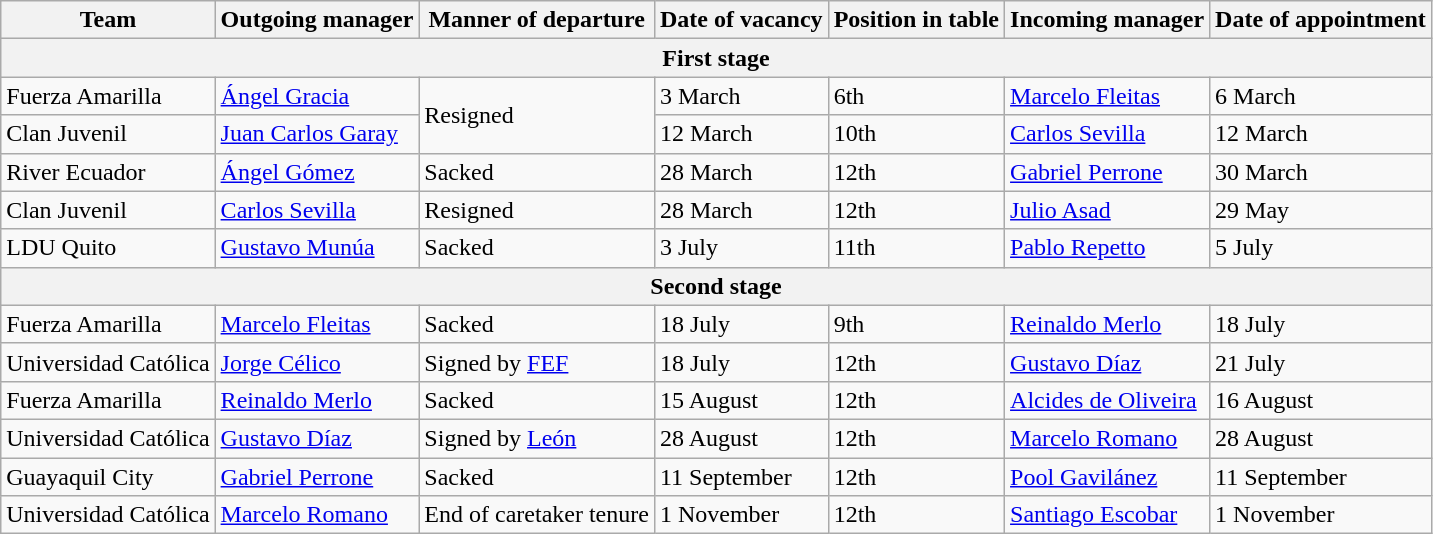<table class="wikitable sortable">
<tr>
<th>Team</th>
<th>Outgoing manager</th>
<th>Manner of departure</th>
<th>Date of vacancy</th>
<th>Position in table</th>
<th>Incoming manager</th>
<th>Date of appointment</th>
</tr>
<tr>
<th colspan=7>First stage</th>
</tr>
<tr>
<td>Fuerza Amarilla</td>
<td> <a href='#'>Ángel Gracia</a></td>
<td rowspan=2>Resigned</td>
<td>3 March</td>
<td>6th</td>
<td> <a href='#'>Marcelo Fleitas</a></td>
<td>6 March</td>
</tr>
<tr>
<td>Clan Juvenil</td>
<td> <a href='#'>Juan Carlos Garay</a></td>
<td>12 March</td>
<td>10th</td>
<td> <a href='#'>Carlos Sevilla</a></td>
<td>12 March</td>
</tr>
<tr>
<td>River Ecuador</td>
<td> <a href='#'>Ángel Gómez</a></td>
<td>Sacked</td>
<td>28 March</td>
<td>12th</td>
<td> <a href='#'>Gabriel Perrone</a></td>
<td>30 March</td>
</tr>
<tr>
<td>Clan Juvenil</td>
<td> <a href='#'>Carlos Sevilla</a></td>
<td>Resigned</td>
<td>28 March</td>
<td>12th</td>
<td> <a href='#'>Julio Asad</a></td>
<td>29 May</td>
</tr>
<tr>
<td>LDU Quito</td>
<td> <a href='#'>Gustavo Munúa</a></td>
<td>Sacked</td>
<td>3 July</td>
<td>11th</td>
<td> <a href='#'>Pablo Repetto</a></td>
<td>5 July</td>
</tr>
<tr>
<th colspan=7>Second stage</th>
</tr>
<tr>
<td>Fuerza Amarilla</td>
<td> <a href='#'>Marcelo Fleitas</a></td>
<td>Sacked</td>
<td>18 July</td>
<td>9th</td>
<td> <a href='#'>Reinaldo Merlo</a></td>
<td>18 July</td>
</tr>
<tr>
<td>Universidad Católica</td>
<td> <a href='#'>Jorge Célico</a></td>
<td>Signed by <a href='#'>FEF</a></td>
<td>18 July</td>
<td>12th</td>
<td> <a href='#'>Gustavo Díaz</a></td>
<td>21 July</td>
</tr>
<tr>
<td>Fuerza Amarilla</td>
<td> <a href='#'>Reinaldo Merlo</a></td>
<td>Sacked</td>
<td>15 August</td>
<td>12th</td>
<td> <a href='#'>Alcides de Oliveira</a></td>
<td>16 August</td>
</tr>
<tr>
<td>Universidad Católica</td>
<td> <a href='#'>Gustavo Díaz</a></td>
<td>Signed by <a href='#'>León</a></td>
<td>28 August</td>
<td>12th</td>
<td> <a href='#'>Marcelo Romano</a></td>
<td>28 August</td>
</tr>
<tr>
<td>Guayaquil City</td>
<td> <a href='#'>Gabriel Perrone</a></td>
<td>Sacked</td>
<td>11 September</td>
<td>12th</td>
<td> <a href='#'>Pool Gavilánez</a></td>
<td>11 September</td>
</tr>
<tr>
<td>Universidad Católica</td>
<td> <a href='#'>Marcelo Romano</a></td>
<td>End of caretaker tenure</td>
<td>1 November</td>
<td>12th</td>
<td> <a href='#'>Santiago Escobar</a></td>
<td>1 November</td>
</tr>
</table>
